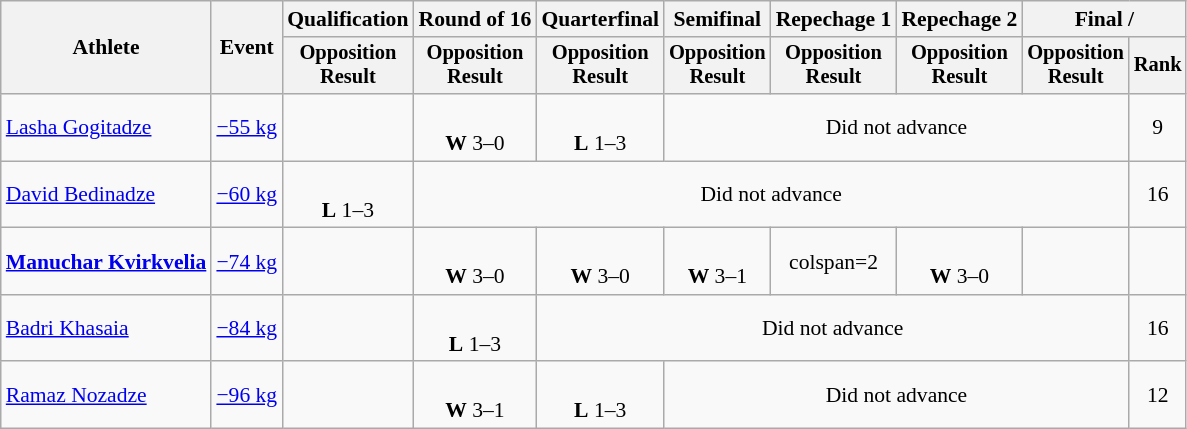<table class="wikitable" style="font-size:90%">
<tr>
<th rowspan="2">Athlete</th>
<th rowspan="2">Event</th>
<th>Qualification</th>
<th>Round of 16</th>
<th>Quarterfinal</th>
<th>Semifinal</th>
<th>Repechage 1</th>
<th>Repechage 2</th>
<th colspan=2>Final / </th>
</tr>
<tr style="font-size: 95%">
<th>Opposition<br>Result</th>
<th>Opposition<br>Result</th>
<th>Opposition<br>Result</th>
<th>Opposition<br>Result</th>
<th>Opposition<br>Result</th>
<th>Opposition<br>Result</th>
<th>Opposition<br>Result</th>
<th>Rank</th>
</tr>
<tr align=center>
<td align=left><a href='#'>Lasha Gogitadze</a></td>
<td align=left><a href='#'>−55 kg</a></td>
<td></td>
<td><br><strong>W</strong> 3–0 <sup></sup></td>
<td><br><strong>L</strong> 1–3 <sup></sup></td>
<td colspan=4>Did not advance</td>
<td>9</td>
</tr>
<tr align=center>
<td align=left><a href='#'>David Bedinadze</a></td>
<td align=left><a href='#'>−60 kg</a></td>
<td><br><strong>L</strong> 1–3 <sup></sup></td>
<td colspan=6>Did not advance</td>
<td>16</td>
</tr>
<tr align=center>
<td align=left><strong><a href='#'>Manuchar Kvirkvelia</a></strong></td>
<td align=left><a href='#'>−74 kg</a></td>
<td></td>
<td><br><strong>W</strong> 3–0 <sup></sup></td>
<td><br><strong>W</strong> 3–0 <sup></sup></td>
<td><br><strong>W</strong> 3–1 <sup></sup></td>
<td>colspan=2 </td>
<td><br><strong>W</strong> 3–0 <sup></sup></td>
<td></td>
</tr>
<tr align=center>
<td align=left><a href='#'>Badri Khasaia</a></td>
<td align=left><a href='#'>−84 kg</a></td>
<td></td>
<td><br><strong>L</strong> 1–3 <sup></sup></td>
<td colspan=5>Did not advance</td>
<td>16</td>
</tr>
<tr align=center>
<td align=left><a href='#'>Ramaz Nozadze</a></td>
<td align=left><a href='#'>−96 kg</a></td>
<td></td>
<td><br><strong>W</strong> 3–1 <sup></sup></td>
<td><br><strong>L</strong> 1–3 <sup></sup></td>
<td colspan=4>Did not advance</td>
<td>12</td>
</tr>
</table>
